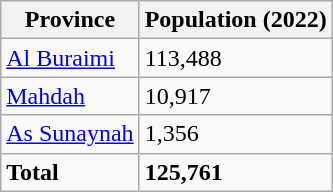<table class="wikitable">
<tr>
<th>Province</th>
<th>Population (2022)</th>
</tr>
<tr>
<td><a href='#'>Al Buraimi</a></td>
<td>113,488</td>
</tr>
<tr>
<td><a href='#'>Mahdah</a></td>
<td>10,917</td>
</tr>
<tr>
<td><a href='#'>As Sunaynah</a></td>
<td>1,356</td>
</tr>
<tr>
<td><strong>Total</strong></td>
<td><strong>125,761</strong></td>
</tr>
</table>
